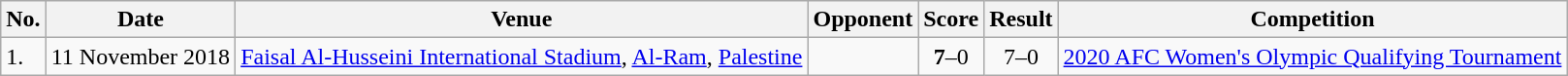<table class="wikitable">
<tr>
<th>No.</th>
<th>Date</th>
<th>Venue</th>
<th>Opponent</th>
<th>Score</th>
<th>Result</th>
<th>Competition</th>
</tr>
<tr>
<td>1.</td>
<td>11 November 2018</td>
<td><a href='#'>Faisal Al-Husseini International Stadium</a>, <a href='#'>Al-Ram</a>, <a href='#'>Palestine</a></td>
<td></td>
<td align=center><strong>7</strong>–0</td>
<td align=center>7–0</td>
<td><a href='#'>2020 AFC Women's Olympic Qualifying Tournament</a></td>
</tr>
</table>
